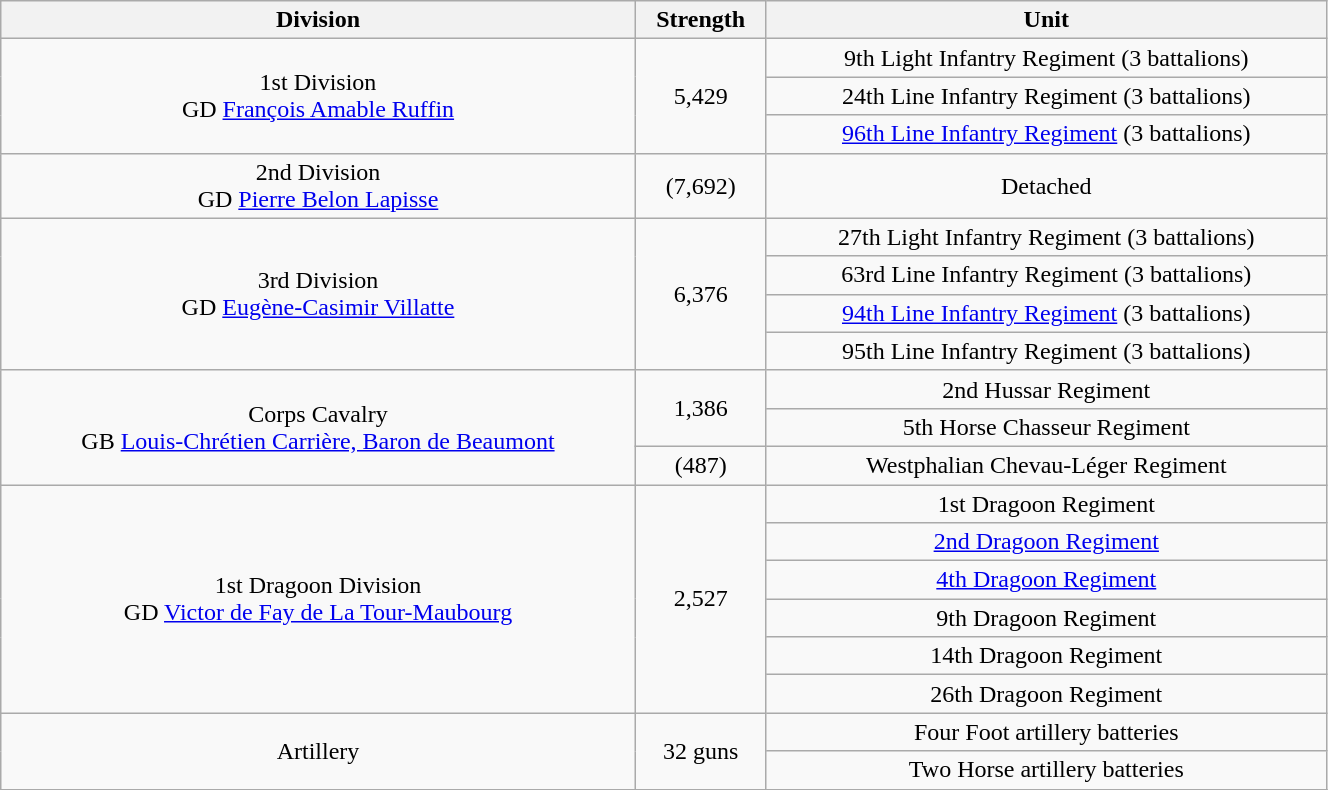<table class="wikitable" style="text-align:center; width:70%;">
<tr>
<th>Division</th>
<th>Strength</th>
<th>Unit</th>
</tr>
<tr>
<td rowspan=3>1st Division<br>GD <a href='#'>François Amable Ruffin</a></td>
<td rowspan=3>5,429</td>
<td>9th Light Infantry Regiment (3 battalions)</td>
</tr>
<tr>
<td>24th Line Infantry Regiment (3 battalions)</td>
</tr>
<tr>
<td><a href='#'>96th Line Infantry Regiment</a> (3 battalions)</td>
</tr>
<tr>
<td rowspan=1>2nd Division<br>GD <a href='#'>Pierre Belon Lapisse</a></td>
<td rowspan=1>(7,692)</td>
<td>Detached</td>
</tr>
<tr>
<td rowspan=4>3rd Division<br>GD <a href='#'>Eugène-Casimir Villatte</a></td>
<td rowspan=4>6,376</td>
<td>27th Light Infantry Regiment (3 battalions)</td>
</tr>
<tr>
<td>63rd Line Infantry Regiment (3 battalions)</td>
</tr>
<tr>
<td><a href='#'>94th Line Infantry Regiment</a> (3 battalions)</td>
</tr>
<tr>
<td>95th Line Infantry Regiment (3 battalions)</td>
</tr>
<tr>
<td rowspan=3>Corps Cavalry<br>GB <a href='#'>Louis-Chrétien Carrière, Baron de Beaumont</a></td>
<td rowspan=2>1,386</td>
<td>2nd Hussar Regiment</td>
</tr>
<tr>
<td>5th Horse Chasseur Regiment</td>
</tr>
<tr>
<td rowspan=1>(487)</td>
<td>Westphalian Chevau-Léger Regiment</td>
</tr>
<tr>
<td rowspan=6>1st Dragoon Division<br>GD <a href='#'>Victor de Fay de La Tour-Maubourg</a></td>
<td rowspan=6>2,527</td>
<td>1st Dragoon Regiment</td>
</tr>
<tr>
<td><a href='#'>2nd Dragoon Regiment</a></td>
</tr>
<tr>
<td><a href='#'>4th Dragoon Regiment</a></td>
</tr>
<tr>
<td>9th Dragoon Regiment</td>
</tr>
<tr>
<td>14th Dragoon Regiment</td>
</tr>
<tr>
<td>26th Dragoon Regiment</td>
</tr>
<tr>
<td rowspan=2>Artillery</td>
<td rowspan=2>32 guns<br></td>
<td>Four Foot artillery batteries</td>
</tr>
<tr>
<td>Two Horse artillery batteries</td>
</tr>
<tr>
</tr>
</table>
